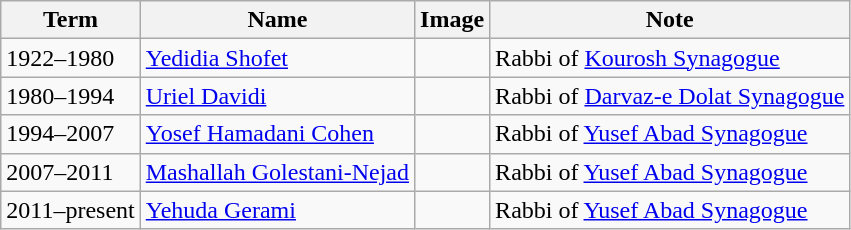<table class="wikitable">
<tr>
<th>Term</th>
<th>Name</th>
<th>Image</th>
<th>Note</th>
</tr>
<tr>
<td>1922–1980</td>
<td><a href='#'>Yedidia Shofet</a></td>
<td></td>
<td>Rabbi of <a href='#'>Kourosh Synagogue</a></td>
</tr>
<tr>
<td>1980–1994</td>
<td><a href='#'>Uriel Davidi</a></td>
<td></td>
<td>Rabbi of <a href='#'>Darvaz-e Dolat Synagogue</a></td>
</tr>
<tr>
<td>1994–2007</td>
<td><a href='#'>Yosef Hamadani Cohen</a></td>
<td></td>
<td>Rabbi of <a href='#'>Yusef Abad Synagogue</a></td>
</tr>
<tr>
<td>2007–2011</td>
<td><a href='#'>Mashallah Golestani-Nejad</a></td>
<td></td>
<td>Rabbi of <a href='#'>Yusef Abad Synagogue</a></td>
</tr>
<tr>
<td>2011–present</td>
<td><a href='#'>Yehuda Gerami</a></td>
<td></td>
<td>Rabbi of <a href='#'>Yusef Abad Synagogue</a></td>
</tr>
</table>
